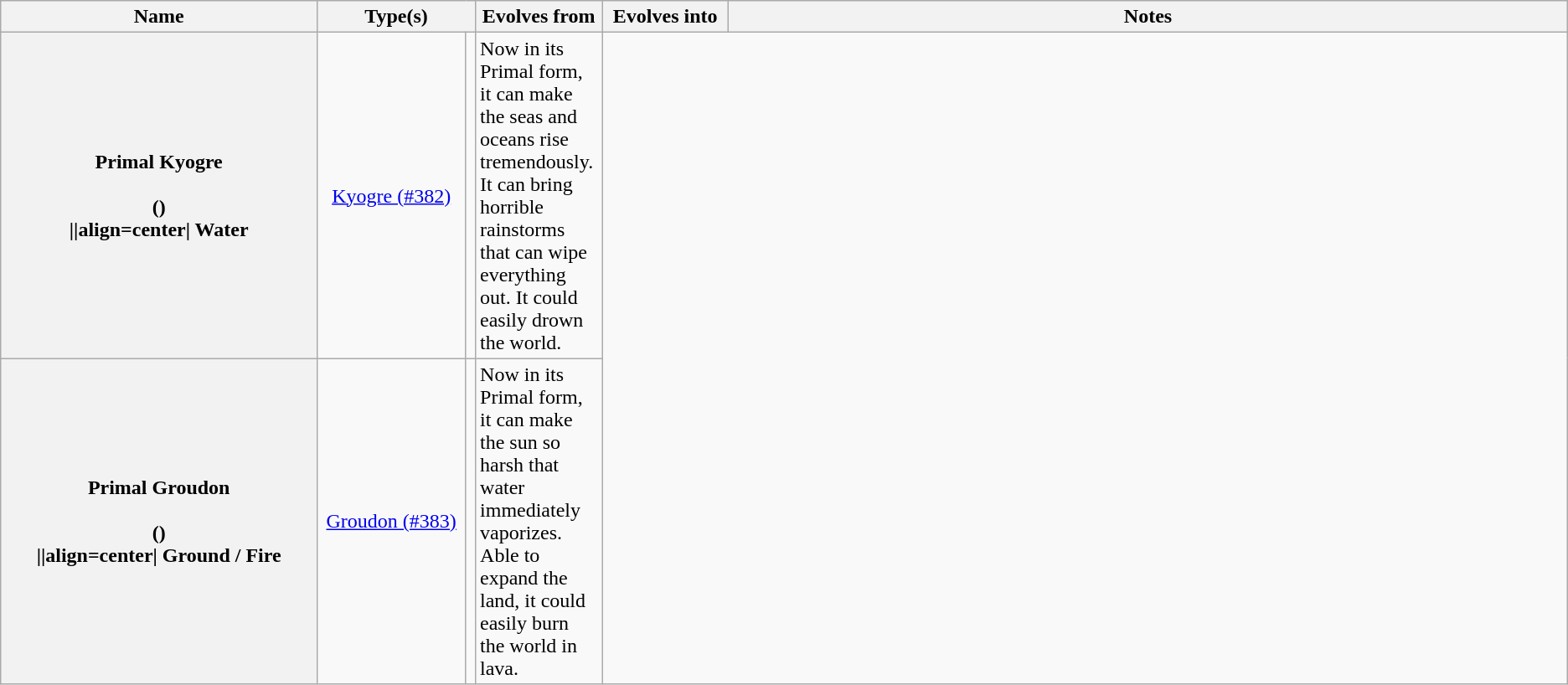<table class="wikitable collapsible sortable plainrowheaders">
<tr>
<th scope="col" width="20%">Name</th>
<th scope="col" colspan=2 width="10%">Type(s)</th>
<th scope="col" class="unsortable" width="8%">Evolves from</th>
<th scope="col" class="unsortable" width="8%">Evolves into</th>
<th scope="col" class="unsortable" width="53%">Notes</th>
</tr>
<tr id="Primal Kyogre">
<th scope="row" style="text-align:center;"><strong> Primal Kyogre</strong><br><br>()<br> ||align=center| Water</th>
<td align=center><a href='#'>Kyogre (#382)</a></td>
<td></td>
<td>Now in its Primal form, it can make the seas and oceans rise tremendously. It can bring horrible rainstorms that can wipe everything out. It could easily drown the world.</td>
</tr>
<tr id="Primal Groudon">
<th scope="row" style="text-align:center;"><strong> Primal Groudon</strong><br><br>()<br> ||align=center| Ground / Fire</th>
<td align=center><a href='#'>Groudon (#383)</a></td>
<td></td>
<td>Now in its Primal form, it can make the sun so harsh that water immediately vaporizes. Able to expand the land, it could easily burn the world in lava.</td>
</tr>
</table>
